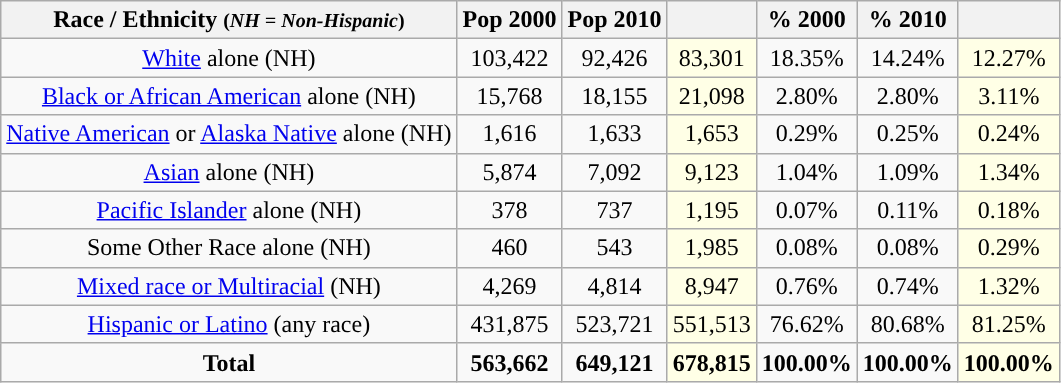<table class="wikitable" style="text-align:center;">
<tr>
<th>Race / Ethnicity <small>(<em>NH = Non-Hispanic</em>)</small></th>
<th>Pop 2000</th>
<th>Pop 2010</th>
<th></th>
<th>% 2000</th>
<th>% 2010</th>
<th></th>
</tr>
<tr>
<td><a href='#'>White</a> alone (NH)</td>
<td>103,422</td>
<td>92,426</td>
<td style='background: #ffffe6;'>83,301</td>
<td>18.35%</td>
<td>14.24%</td>
<td style='background: #ffffe6;'>12.27%</td>
</tr>
<tr>
<td><a href='#'>Black or African American</a> alone (NH)</td>
<td>15,768</td>
<td>18,155</td>
<td style='background: #ffffe6;'>21,098</td>
<td>2.80%</td>
<td>2.80%</td>
<td style='background: #ffffe6;'>3.11%</td>
</tr>
<tr>
<td><a href='#'>Native American</a> or <a href='#'>Alaska Native</a> alone (NH)</td>
<td>1,616</td>
<td>1,633</td>
<td style='background: #ffffe6;'>1,653</td>
<td>0.29%</td>
<td>0.25%</td>
<td style='background: #ffffe6;'>0.24%</td>
</tr>
<tr>
<td><a href='#'>Asian</a> alone (NH)</td>
<td>5,874</td>
<td>7,092</td>
<td style='background: #ffffe6;'>9,123</td>
<td>1.04%</td>
<td>1.09%</td>
<td style='background: #ffffe6;'>1.34%</td>
</tr>
<tr>
<td><a href='#'>Pacific Islander</a> alone (NH)</td>
<td>378</td>
<td>737</td>
<td style='background: #ffffe6;'>1,195</td>
<td>0.07%</td>
<td>0.11%</td>
<td style='background: #ffffe6;'>0.18%</td>
</tr>
<tr>
<td>Some Other Race alone (NH)</td>
<td>460</td>
<td>543</td>
<td style='background: #ffffe6;'>1,985</td>
<td>0.08%</td>
<td>0.08%</td>
<td style='background: #ffffe6;'>0.29%</td>
</tr>
<tr>
<td><a href='#'>Mixed race or Multiracial</a> (NH)</td>
<td>4,269</td>
<td>4,814</td>
<td style='background: #ffffe6;'>8,947</td>
<td>0.76%</td>
<td>0.74%</td>
<td style='background: #ffffe6;'>1.32%</td>
</tr>
<tr>
<td><a href='#'>Hispanic or Latino</a> (any race)</td>
<td>431,875</td>
<td>523,721</td>
<td style='background: #ffffe6;'>551,513</td>
<td>76.62%</td>
<td>80.68%</td>
<td style='background: #ffffe6;'>81.25%</td>
</tr>
<tr>
<td><strong>Total</strong></td>
<td><strong>563,662</strong></td>
<td><strong>649,121</strong></td>
<td style='background: #ffffe6;'><strong>678,815</strong></td>
<td><strong>100.00%</strong></td>
<td><strong>100.00%</strong></td>
<td style='background: #ffffe6;'><strong>100.00%</strong></td>
</tr>
</table>
